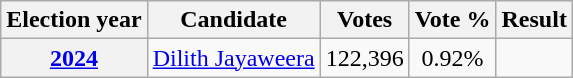<table class="sortable wikitable">
<tr>
<th>Election year</th>
<th>Candidate</th>
<th>Votes</th>
<th>Vote %</th>
<th>Result</th>
</tr>
<tr>
<th><a href='#'>2024</a></th>
<td><a href='#'>Dilith Jayaweera</a></td>
<td align=center>122,396</td>
<td align=center>0.92%</td>
<td></td>
</tr>
</table>
